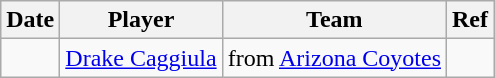<table class="wikitable">
<tr>
<th>Date</th>
<th>Player</th>
<th>Team</th>
<th>Ref</th>
</tr>
<tr>
<td></td>
<td><a href='#'>Drake Caggiula</a></td>
<td>from <a href='#'>Arizona Coyotes</a></td>
<td></td>
</tr>
</table>
